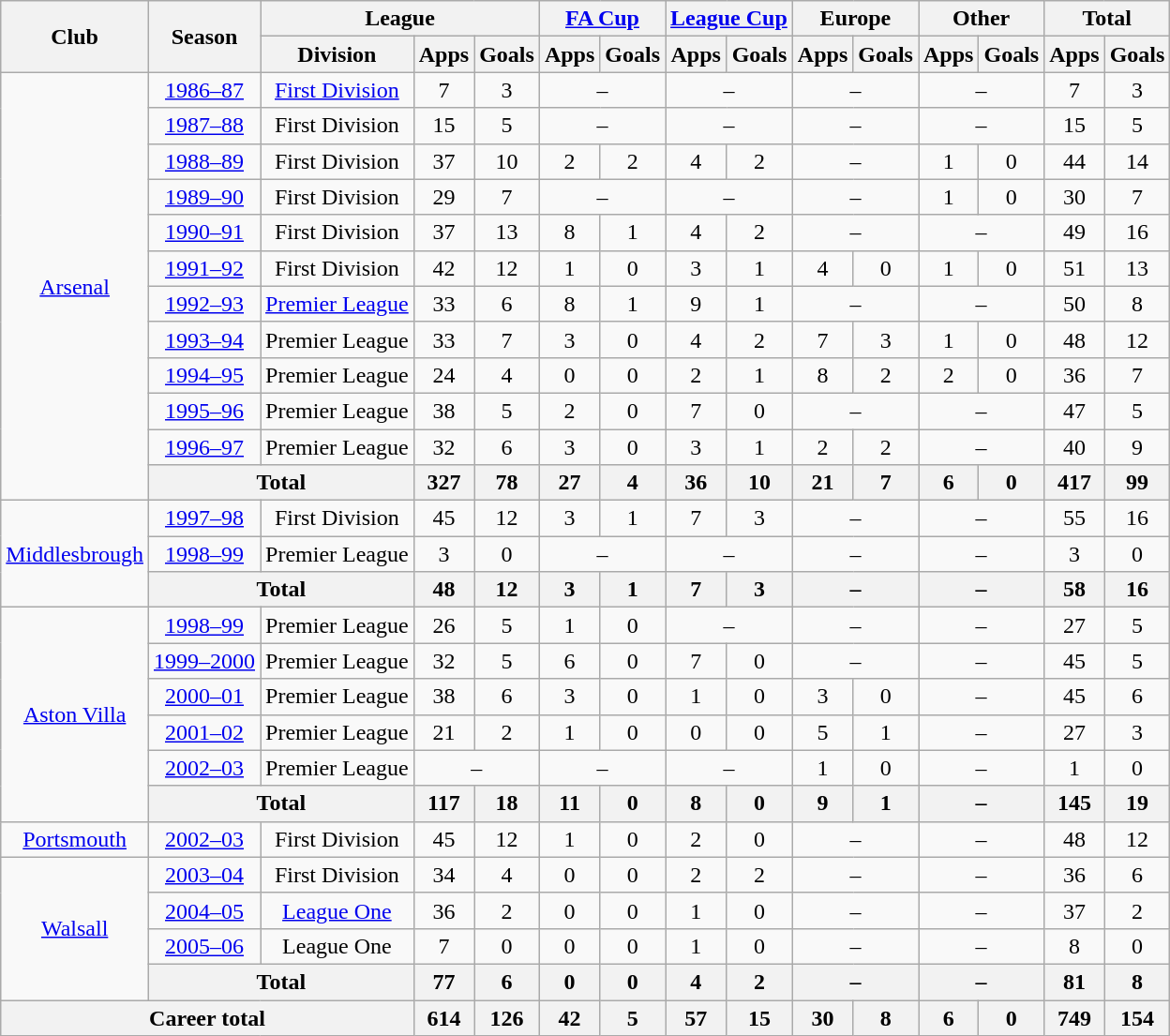<table class="wikitable" style="text-align: center">
<tr>
<th rowspan="2">Club</th>
<th rowspan="2">Season</th>
<th colspan="3">League</th>
<th colspan="2"><a href='#'>FA Cup</a></th>
<th colspan="2"><a href='#'>League Cup</a></th>
<th colspan="2">Europe</th>
<th colspan="2">Other</th>
<th colspan="2">Total</th>
</tr>
<tr>
<th>Division</th>
<th>Apps</th>
<th>Goals</th>
<th>Apps</th>
<th>Goals</th>
<th>Apps</th>
<th>Goals</th>
<th>Apps</th>
<th>Goals</th>
<th>Apps</th>
<th>Goals</th>
<th>Apps</th>
<th>Goals</th>
</tr>
<tr>
<td rowspan="12"><a href='#'>Arsenal</a></td>
<td><a href='#'>1986–87</a></td>
<td><a href='#'>First Division</a></td>
<td>7</td>
<td>3</td>
<td colspan="2">–</td>
<td colspan="2">–</td>
<td colspan="2">–</td>
<td colspan="2">–</td>
<td>7</td>
<td>3</td>
</tr>
<tr>
<td><a href='#'>1987–88</a></td>
<td>First Division</td>
<td>15</td>
<td>5</td>
<td colspan="2">–</td>
<td colspan="2">–</td>
<td colspan="2">–</td>
<td colspan="2">–</td>
<td>15</td>
<td>5</td>
</tr>
<tr>
<td><a href='#'>1988–89</a></td>
<td>First Division</td>
<td>37</td>
<td>10</td>
<td>2</td>
<td>2</td>
<td>4</td>
<td>2</td>
<td colspan="2">–</td>
<td>1</td>
<td>0</td>
<td>44</td>
<td>14</td>
</tr>
<tr>
<td><a href='#'>1989–90</a></td>
<td>First Division</td>
<td>29</td>
<td>7</td>
<td colspan="2">–</td>
<td colspan="2">–</td>
<td colspan="2">–</td>
<td>1</td>
<td>0</td>
<td>30</td>
<td>7</td>
</tr>
<tr>
<td><a href='#'>1990–91</a></td>
<td>First Division</td>
<td>37</td>
<td>13</td>
<td>8</td>
<td>1</td>
<td>4</td>
<td>2</td>
<td colspan="2">–</td>
<td colspan="2">–</td>
<td>49</td>
<td>16</td>
</tr>
<tr>
<td><a href='#'>1991–92</a></td>
<td>First Division</td>
<td>42</td>
<td>12</td>
<td>1</td>
<td>0</td>
<td>3</td>
<td>1</td>
<td>4</td>
<td>0</td>
<td>1</td>
<td>0</td>
<td>51</td>
<td>13</td>
</tr>
<tr>
<td><a href='#'>1992–93</a></td>
<td><a href='#'>Premier League</a></td>
<td>33</td>
<td>6</td>
<td>8</td>
<td>1</td>
<td>9</td>
<td>1</td>
<td colspan="2">–</td>
<td colspan="2">–</td>
<td>50</td>
<td>8</td>
</tr>
<tr>
<td><a href='#'>1993–94</a></td>
<td>Premier League</td>
<td>33</td>
<td>7</td>
<td>3</td>
<td>0</td>
<td>4</td>
<td>2</td>
<td>7</td>
<td>3</td>
<td>1</td>
<td>0</td>
<td>48</td>
<td>12</td>
</tr>
<tr>
<td><a href='#'>1994–95</a></td>
<td>Premier League</td>
<td>24</td>
<td>4</td>
<td>0</td>
<td>0</td>
<td>2</td>
<td>1</td>
<td>8</td>
<td>2</td>
<td>2</td>
<td>0</td>
<td>36</td>
<td>7</td>
</tr>
<tr>
<td><a href='#'>1995–96</a></td>
<td>Premier League</td>
<td>38</td>
<td>5</td>
<td>2</td>
<td>0</td>
<td>7</td>
<td>0</td>
<td colspan="2">–</td>
<td colspan="2">–</td>
<td>47</td>
<td>5</td>
</tr>
<tr>
<td><a href='#'>1996–97</a></td>
<td>Premier League</td>
<td>32</td>
<td>6</td>
<td>3</td>
<td>0</td>
<td>3</td>
<td>1</td>
<td>2</td>
<td>2</td>
<td colspan="2">–</td>
<td>40</td>
<td>9</td>
</tr>
<tr>
<th colspan="2">Total</th>
<th>327</th>
<th>78</th>
<th>27</th>
<th>4</th>
<th>36</th>
<th>10</th>
<th>21</th>
<th>7</th>
<th>6</th>
<th>0</th>
<th>417</th>
<th>99</th>
</tr>
<tr>
<td rowspan="3"><a href='#'>Middlesbrough</a></td>
<td><a href='#'>1997–98</a></td>
<td>First Division</td>
<td>45</td>
<td>12</td>
<td>3</td>
<td>1</td>
<td>7</td>
<td>3</td>
<td colspan="2">–</td>
<td colspan="2">–</td>
<td>55</td>
<td>16</td>
</tr>
<tr>
<td><a href='#'>1998–99</a></td>
<td>Premier League</td>
<td>3</td>
<td>0</td>
<td colspan="2">–</td>
<td colspan="2">–</td>
<td colspan="2">–</td>
<td colspan="2">–</td>
<td>3</td>
<td>0</td>
</tr>
<tr>
<th colspan="2">Total</th>
<th>48</th>
<th>12</th>
<th>3</th>
<th>1</th>
<th>7</th>
<th>3</th>
<th colspan="2">–</th>
<th colspan="2">–</th>
<th>58</th>
<th>16</th>
</tr>
<tr>
<td rowspan="6"><a href='#'>Aston Villa</a></td>
<td><a href='#'>1998–99</a></td>
<td>Premier League</td>
<td>26</td>
<td>5</td>
<td>1</td>
<td>0</td>
<td colspan="2">–</td>
<td colspan="2">–</td>
<td colspan="2">–</td>
<td>27</td>
<td>5</td>
</tr>
<tr>
<td><a href='#'>1999–2000</a></td>
<td>Premier League</td>
<td>32</td>
<td>5</td>
<td>6</td>
<td>0</td>
<td>7</td>
<td>0</td>
<td colspan="2">–</td>
<td colspan="2">–</td>
<td>45</td>
<td>5</td>
</tr>
<tr>
<td><a href='#'>2000–01</a></td>
<td>Premier League</td>
<td>38</td>
<td>6</td>
<td>3</td>
<td>0</td>
<td>1</td>
<td>0</td>
<td>3</td>
<td>0</td>
<td colspan="2">–</td>
<td>45</td>
<td>6</td>
</tr>
<tr>
<td><a href='#'>2001–02</a></td>
<td>Premier League</td>
<td>21</td>
<td>2</td>
<td>1</td>
<td>0</td>
<td>0</td>
<td>0</td>
<td>5</td>
<td>1</td>
<td colspan="2">–</td>
<td>27</td>
<td>3</td>
</tr>
<tr>
<td><a href='#'>2002–03</a></td>
<td>Premier League</td>
<td colspan="2">–</td>
<td colspan="2">–</td>
<td colspan="2">–</td>
<td>1</td>
<td>0</td>
<td colspan="2">–</td>
<td>1</td>
<td>0</td>
</tr>
<tr>
<th colspan="2">Total</th>
<th>117</th>
<th>18</th>
<th>11</th>
<th>0</th>
<th>8</th>
<th>0</th>
<th>9</th>
<th>1</th>
<th colspan="2">–</th>
<th>145</th>
<th>19</th>
</tr>
<tr>
<td><a href='#'>Portsmouth</a></td>
<td><a href='#'>2002–03</a></td>
<td>First Division</td>
<td>45</td>
<td>12</td>
<td>1</td>
<td>0</td>
<td>2</td>
<td>0</td>
<td colspan="2">–</td>
<td colspan="2">–</td>
<td>48</td>
<td>12</td>
</tr>
<tr>
<td rowspan="4"><a href='#'>Walsall</a></td>
<td><a href='#'>2003–04</a></td>
<td>First Division</td>
<td>34</td>
<td>4</td>
<td>0</td>
<td>0</td>
<td>2</td>
<td>2</td>
<td colspan="2">–</td>
<td colspan="2">–</td>
<td>36</td>
<td>6</td>
</tr>
<tr>
<td><a href='#'>2004–05</a></td>
<td><a href='#'>League One</a></td>
<td>36</td>
<td>2</td>
<td>0</td>
<td>0</td>
<td>1</td>
<td>0</td>
<td colspan="2">–</td>
<td colspan="2">–</td>
<td>37</td>
<td>2</td>
</tr>
<tr>
<td><a href='#'>2005–06</a></td>
<td>League One</td>
<td>7</td>
<td>0</td>
<td>0</td>
<td>0</td>
<td>1</td>
<td>0</td>
<td colspan="2">–</td>
<td colspan="2">–</td>
<td>8</td>
<td>0</td>
</tr>
<tr>
<th colspan="2">Total</th>
<th>77</th>
<th>6</th>
<th>0</th>
<th>0</th>
<th>4</th>
<th>2</th>
<th colspan="2">–</th>
<th colspan="2">–</th>
<th>81</th>
<th>8</th>
</tr>
<tr>
<th colspan="3">Career total</th>
<th>614</th>
<th>126</th>
<th>42</th>
<th>5</th>
<th>57</th>
<th>15</th>
<th>30</th>
<th>8</th>
<th>6</th>
<th>0</th>
<th>749</th>
<th>154</th>
</tr>
</table>
